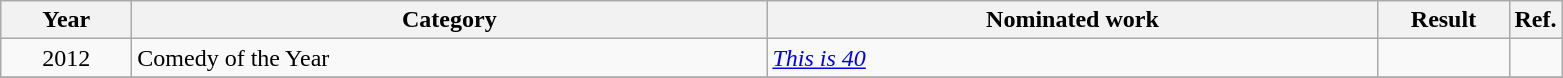<table class=wikitable>
<tr>
<th scope="col" style="width:5em;">Year</th>
<th scope="col" style="width:26em;">Category</th>
<th scope="col" style="width:25em;">Nominated work</th>
<th scope="col" style="width:5em;">Result</th>
<th>Ref.</th>
</tr>
<tr>
<td style="text-align:center;">2012</td>
<td>Comedy of the Year</td>
<td><em><a href='#'>This is 40</a></em></td>
<td></td>
<td></td>
</tr>
<tr>
</tr>
</table>
